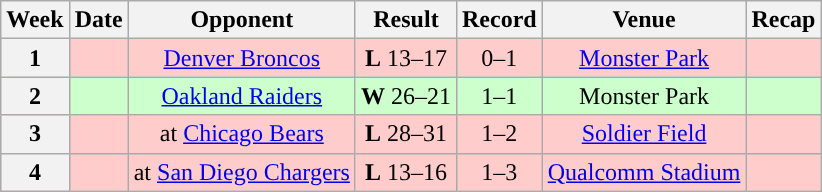<table class="wikitable" style="text-align:center">
<tr>
<th>Week</th>
<th>Date</th>
<th>Opponent</th>
<th>Result</th>
<th>Record</th>
<th>Venue</th>
<th>Recap</th>
</tr>
<tr style="background:#fcc">
<th>1</th>
<td></td>
<td><a href='#'>Denver Broncos</a></td>
<td><strong>L</strong> 13–17</td>
<td>0–1</td>
<td><a href='#'>Monster Park</a></td>
<td></td>
</tr>
<tr bgcolor="ccffcc">
<th>2</th>
<td></td>
<td><a href='#'>Oakland Raiders</a></td>
<td><strong>W</strong> 26–21</td>
<td>1–1</td>
<td>Monster Park</td>
<td></td>
</tr>
<tr bgcolor="ffcccc">
<th>3</th>
<td></td>
<td>at <a href='#'>Chicago Bears</a></td>
<td><strong>L</strong> 28–31</td>
<td>1–2</td>
<td><a href='#'>Soldier Field</a></td>
<td></td>
</tr>
<tr bgcolor="ffcccc">
<th>4</th>
<td></td>
<td>at <a href='#'>San Diego Chargers</a></td>
<td><strong>L</strong> 13–16</td>
<td>1–3</td>
<td><a href='#'>Qualcomm Stadium</a></td>
<td></td>
</tr>
</table>
